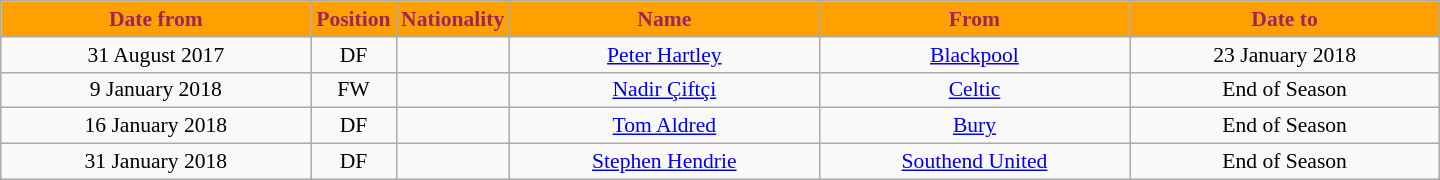<table class="wikitable"  style="text-align:center; font-size:90%; ">
<tr>
<th style="background:#ffa000; color:#98285c; width:200px;">Date from</th>
<th style="background:#ffa000; color:#98285c; width:50px;">Position</th>
<th style="background:#ffa000; color:#98285c; width:50px;">Nationality</th>
<th style="background:#ffa000; color:#98285c; width:200px;">Name</th>
<th style="background:#ffa000; color:#98285c; width:200px;">From</th>
<th style="background:#ffa000; color:#98285c; width:200px;">Date to</th>
</tr>
<tr>
<td>31 August 2017</td>
<td>DF</td>
<td></td>
<td><a href='#'>Peter Hartley</a></td>
<td><a href='#'>Blackpool</a></td>
<td>23 January 2018</td>
</tr>
<tr>
<td>9 January 2018</td>
<td>FW</td>
<td></td>
<td><a href='#'>Nadir Çiftçi</a></td>
<td><a href='#'>Celtic</a></td>
<td>End of Season</td>
</tr>
<tr>
<td>16 January 2018</td>
<td>DF</td>
<td></td>
<td><a href='#'>Tom Aldred</a></td>
<td><a href='#'>Bury</a></td>
<td>End of Season</td>
</tr>
<tr>
<td>31 January 2018</td>
<td>DF</td>
<td></td>
<td><a href='#'>Stephen Hendrie</a></td>
<td><a href='#'>Southend United</a></td>
<td>End of Season</td>
</tr>
</table>
